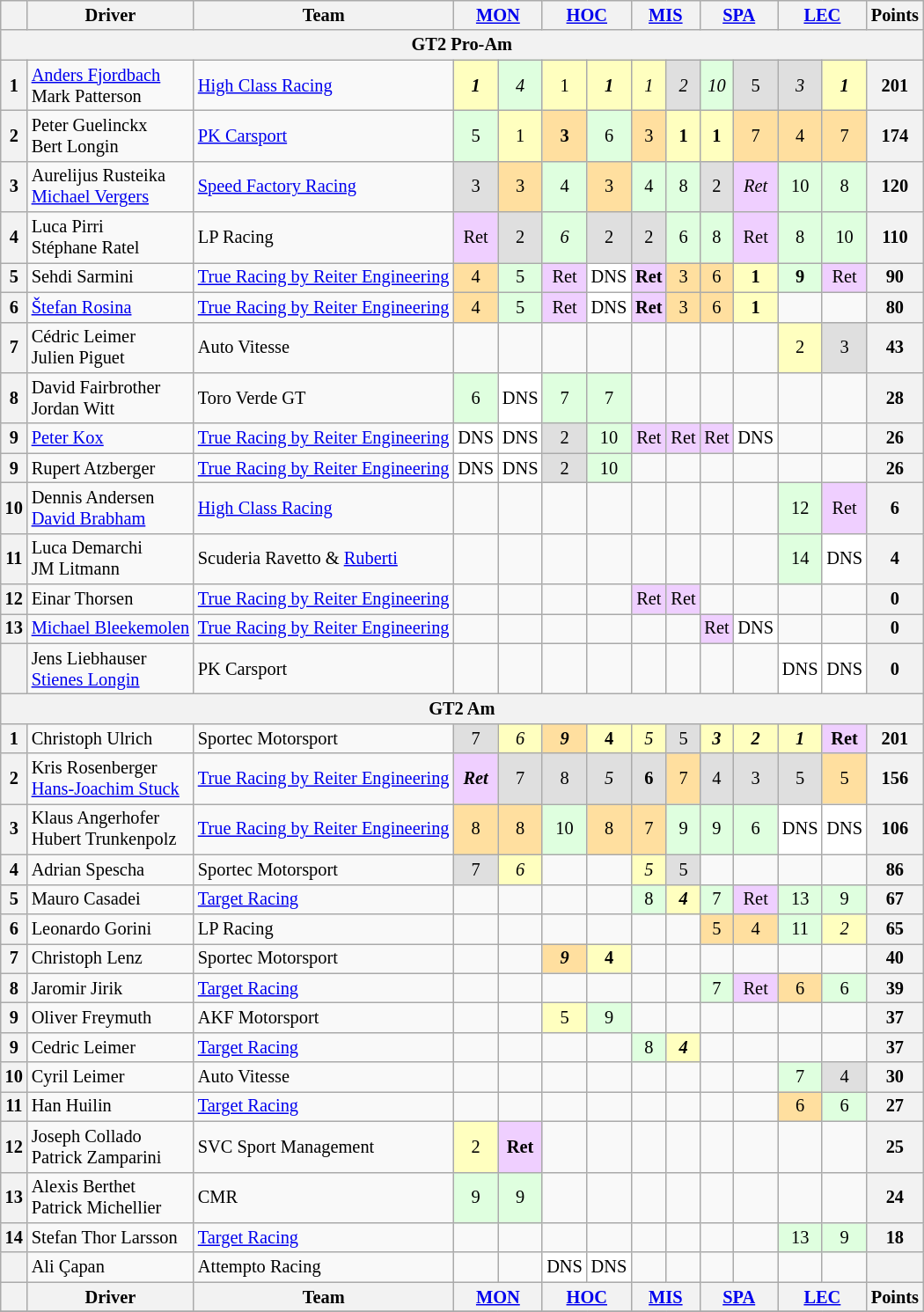<table class="wikitable" style="font-size:85%; text-align:center;">
<tr>
<th></th>
<th>Driver</th>
<th>Team</th>
<th colspan=2><a href='#'>MON</a><br></th>
<th colspan=2><a href='#'>HOC</a><br></th>
<th colspan=2><a href='#'>MIS</a><br></th>
<th colspan=2><a href='#'>SPA</a><br></th>
<th colspan=2><a href='#'>LEC</a><br></th>
<th>Points</th>
</tr>
<tr>
<th colspan=14>GT2 Pro-Am</th>
</tr>
<tr>
<th>1</th>
<td align=left> <a href='#'>Anders Fjordbach</a> <br>  Mark Patterson</td>
<td align=left> <a href='#'>High Class Racing</a></td>
<td style="background:#ffffbf;"><strong><em>1</em></strong></td>
<td style="background:#dfffdf;"><em>4</em></td>
<td style="background:#ffffbf;">1</td>
<td style="background:#ffffbf;"><strong><em>1</em></strong></td>
<td style="background:#ffffbf;"><em>1</em></td>
<td style="background:#dfdfdf;"><em>2</em></td>
<td style="background:#dfffdf;"><em>10</em></td>
<td style="background:#dfdfdf;">5</td>
<td style="background:#dfdfdf;"><em>3</em></td>
<td style="background:#ffffbf;"><strong><em>1</em></strong></td>
<th>201</th>
</tr>
<tr>
<th>2</th>
<td align=left> Peter Guelinckx <br>  Bert Longin</td>
<td align=left> <a href='#'>PK Carsport</a></td>
<td style="background:#dfffdf;">5</td>
<td style="background:#ffffbf;">1</td>
<td style="background:#ffdf9f;"><strong>3</strong></td>
<td style="background:#dfffdf;">6</td>
<td style="background:#ffdf9f;">3</td>
<td style="background:#ffffbf;"><strong>1</strong></td>
<td style="background:#ffffbf;"><strong>1</strong></td>
<td style="background:#ffdf9f;">7</td>
<td style="background:#ffdf9f;">4</td>
<td style="background:#ffdf9f;">7</td>
<th>174</th>
</tr>
<tr>
<th>3</th>
<td align=left> Aurelijus Rusteika <br>  <a href='#'>Michael Vergers</a></td>
<td align=left> <a href='#'>Speed Factory Racing</a></td>
<td style="background:#dfdfdf;">3</td>
<td style="background:#ffdf9f;">3</td>
<td style="background:#dfffdf;">4</td>
<td style="background:#ffdf9f;">3</td>
<td style="background:#dfffdf;">4</td>
<td style="background:#dfffdf;">8</td>
<td style="background:#dfdfdf;">2</td>
<td style="background:#efcfff;"><em>Ret</em></td>
<td style="background:#dfffdf;">10</td>
<td style="background:#dfffdf;">8</td>
<th>120</th>
</tr>
<tr>
<th>4</th>
<td align=left> Luca Pirri <br>  Stéphane Ratel</td>
<td align=left> LP Racing</td>
<td style="background:#efcfff;">Ret</td>
<td style="background:#dfdfdf;">2</td>
<td style="background:#dfffdf;"><em>6</em></td>
<td style="background:#dfdfdf;">2</td>
<td style="background:#dfdfdf;">2</td>
<td style="background:#dfffdf;">6</td>
<td style="background:#dfffdf;">8</td>
<td style="background:#efcfff;">Ret</td>
<td style="background:#dfffdf;">8</td>
<td style="background:#dfffdf;">10</td>
<th>110</th>
</tr>
<tr>
<th>5</th>
<td align=left> Sehdi Sarmini</td>
<td align=left> <a href='#'>True Racing by Reiter Engineering</a></td>
<td style="background:#ffdf9f;">4</td>
<td style="background:#dfffdf;">5</td>
<td style="background:#efcfff;">Ret</td>
<td style="background:#ffffff;">DNS</td>
<td style="background:#efcfff;"><strong>Ret</strong></td>
<td style="background:#ffdf9f;">3</td>
<td style="background:#ffdf9f;">6</td>
<td style="background:#ffffbf;"><strong>1</strong></td>
<td style="background:#dfffdf;"><strong>9</strong></td>
<td style="background:#efcfff;">Ret</td>
<th>90</th>
</tr>
<tr>
<th>6</th>
<td align=left> <a href='#'>Štefan Rosina</a></td>
<td align=left> <a href='#'>True Racing by Reiter Engineering</a></td>
<td style="background:#ffdf9f;">4</td>
<td style="background:#dfffdf;">5</td>
<td style="background:#efcfff;">Ret</td>
<td style="background:#ffffff;">DNS</td>
<td style="background:#efcfff;"><strong>Ret</strong></td>
<td style="background:#ffdf9f;">3</td>
<td style="background:#ffdf9f;">6</td>
<td style="background:#ffffbf;"><strong>1</strong></td>
<td></td>
<td></td>
<th>80</th>
</tr>
<tr>
<th>7</th>
<td align=left> Cédric Leimer <br>  Julien Piguet</td>
<td align=left> Auto Vitesse</td>
<td></td>
<td></td>
<td></td>
<td></td>
<td></td>
<td></td>
<td></td>
<td></td>
<td style="background:#ffffbf;">2</td>
<td style="background:#dfdfdf;">3</td>
<th>43</th>
</tr>
<tr>
<th>8</th>
<td align=left> David Fairbrother <br>  Jordan Witt</td>
<td align=left> Toro Verde GT</td>
<td style="background:#dfffdf;">6</td>
<td style="background:#ffffff;">DNS</td>
<td style="background:#dfffdf;">7</td>
<td style="background:#dfffdf;">7</td>
<td></td>
<td></td>
<td></td>
<td></td>
<td></td>
<td></td>
<th>28</th>
</tr>
<tr>
<th>9</th>
<td align=left> <a href='#'>Peter Kox</a></td>
<td align=left> <a href='#'>True Racing by Reiter Engineering</a></td>
<td style="background:#ffffff;">DNS</td>
<td style="background:#ffffff;">DNS</td>
<td style="background:#dfdfdf;">2</td>
<td style="background:#dfffdf;">10</td>
<td style="background:#efcfff;">Ret</td>
<td style="background:#efcfff;">Ret</td>
<td style="background:#efcfff;">Ret</td>
<td style="background:#ffffff;">DNS</td>
<td></td>
<td></td>
<th>26</th>
</tr>
<tr>
<th>9</th>
<td align=left> Rupert Atzberger</td>
<td align=left> <a href='#'>True Racing by Reiter Engineering</a></td>
<td style="background:#ffffff;">DNS</td>
<td style="background:#ffffff;">DNS</td>
<td style="background:#dfdfdf;">2</td>
<td style="background:#dfffdf;">10</td>
<td></td>
<td></td>
<td></td>
<td></td>
<td></td>
<td></td>
<th>26</th>
</tr>
<tr>
<th>10</th>
<td align=left> Dennis Andersen <br>  <a href='#'>David Brabham</a></td>
<td align=left> <a href='#'>High Class Racing</a></td>
<td></td>
<td></td>
<td></td>
<td></td>
<td></td>
<td></td>
<td></td>
<td></td>
<td style="background:#dfffdf;">12</td>
<td style="background:#efcfff;">Ret</td>
<th>6</th>
</tr>
<tr>
<th>11</th>
<td align=left> Luca Demarchi <br>  JM Litmann</td>
<td align=left> Scuderia Ravetto & <a href='#'>Ruberti</a></td>
<td></td>
<td></td>
<td></td>
<td></td>
<td></td>
<td></td>
<td></td>
<td></td>
<td style="background:#dfffdf;">14</td>
<td style="background:#ffffff;">DNS</td>
<th>4</th>
</tr>
<tr>
<th>12</th>
<td align=left> Einar Thorsen</td>
<td align=left> <a href='#'>True Racing by Reiter Engineering</a></td>
<td></td>
<td></td>
<td></td>
<td></td>
<td style="background:#efcfff;">Ret</td>
<td style="background:#efcfff;">Ret</td>
<td></td>
<td></td>
<td></td>
<td></td>
<th>0</th>
</tr>
<tr>
<th>13</th>
<td align=left> <a href='#'>Michael Bleekemolen</a></td>
<td align=left> <a href='#'>True Racing by Reiter Engineering</a></td>
<td></td>
<td></td>
<td></td>
<td></td>
<td></td>
<td></td>
<td style="background:#efcfff;">Ret</td>
<td style="background:#ffffff;">DNS</td>
<td></td>
<td></td>
<th>0</th>
</tr>
<tr>
<th></th>
<td align=left> Jens Liebhauser <br>  <a href='#'>Stienes Longin</a></td>
<td align=left> PK Carsport</td>
<td></td>
<td></td>
<td></td>
<td></td>
<td></td>
<td></td>
<td></td>
<td></td>
<td style="background:#ffffff;">DNS</td>
<td style="background:#ffffff;">DNS</td>
<th>0</th>
</tr>
<tr>
<th colspan=14>GT2 Am</th>
</tr>
<tr>
<th>1</th>
<td align=left> Christoph Ulrich</td>
<td align=left> Sportec Motorsport</td>
<td style="background:#dfdfdf;">7</td>
<td style="background:#ffffbf;"><em>6</em></td>
<td style="background:#ffdf9f;"><strong><em>9</em></strong></td>
<td style="background:#ffffbf;"><strong>4</strong></td>
<td style="background:#ffffbf;"><em>5</em></td>
<td style="background:#dfdfdf;">5</td>
<td style="background:#ffffbf;"><strong><em>3</em></strong></td>
<td style="background:#ffffbf;"><strong><em>2</em></strong></td>
<td style="background:#ffffbf;"><strong><em>1</em></strong></td>
<td style="background:#efcfff;"><strong>Ret</strong></td>
<th>201</th>
</tr>
<tr>
<th>2</th>
<td align=left> Kris Rosenberger <br>  <a href='#'>Hans-Joachim Stuck</a></td>
<td align=left> <a href='#'>True Racing by Reiter Engineering</a></td>
<td style="background:#efcfff;"><strong><em>Ret</em></strong></td>
<td style="background:#dfdfdf;">7</td>
<td style="background:#dfdfdf;">8</td>
<td style="background:#dfdfdf;"><em>5</em></td>
<td style="background:#dfdfdf;"><strong>6</strong></td>
<td style="background:#ffdf9f;">7</td>
<td style="background:#dfdfdf;">4</td>
<td style="background:#dfdfdf;">3</td>
<td style="background:#dfdfdf;">5</td>
<td style="background:#ffdf9f;">5</td>
<th>156</th>
</tr>
<tr>
<th>3</th>
<td align=left> Klaus Angerhofer <br>  Hubert Trunkenpolz</td>
<td align=left> <a href='#'>True Racing by Reiter Engineering</a></td>
<td style="background:#ffdf9f;">8</td>
<td style="background:#ffdf9f;">8</td>
<td style="background:#dfffdf;">10</td>
<td style="background:#ffdf9f;">8</td>
<td style="background:#ffdf9f;">7</td>
<td style="background:#dfffdf;">9</td>
<td style="background:#dfffdf;">9</td>
<td style="background:#dfffdf;">6</td>
<td style="background:#ffffff;">DNS</td>
<td style="background:#ffffff;">DNS</td>
<th>106</th>
</tr>
<tr>
<th>4</th>
<td align=left> Adrian Spescha</td>
<td align=left> Sportec Motorsport</td>
<td style="background:#dfdfdf;">7</td>
<td style="background:#ffffbf;"><em>6</em></td>
<td></td>
<td></td>
<td style="background:#ffffbf;"><em>5</em></td>
<td style="background:#dfdfdf;">5</td>
<td></td>
<td></td>
<td></td>
<td></td>
<th>86</th>
</tr>
<tr>
<th>5</th>
<td align=left> Mauro Casadei</td>
<td align=left> <a href='#'>Target Racing</a></td>
<td></td>
<td></td>
<td></td>
<td></td>
<td style="background:#dfffdf;">8</td>
<td style="background:#ffffbf;"><strong><em>4</em></strong></td>
<td style="background:#dfffdf;">7</td>
<td style="background:#efcfff;">Ret</td>
<td style="background:#dfffdf;">13</td>
<td style="background:#dfffdf;">9</td>
<th>67</th>
</tr>
<tr>
<th>6</th>
<td align=left> Leonardo Gorini</td>
<td align=left> LP Racing</td>
<td></td>
<td></td>
<td></td>
<td></td>
<td></td>
<td></td>
<td style="background:#ffdf9f;">5</td>
<td style="background:#ffdf9f;">4</td>
<td style="background:#dfffdf;">11</td>
<td style="background:#ffffbf;"><em>2</em></td>
<th>65</th>
</tr>
<tr>
<th>7</th>
<td align=left> Christoph Lenz</td>
<td align=left> Sportec Motorsport</td>
<td></td>
<td></td>
<td style="background:#ffdf9f;"><strong><em>9</em></strong></td>
<td style="background:#ffffbf;"><strong>4</strong></td>
<td></td>
<td></td>
<td></td>
<td></td>
<td></td>
<td></td>
<th>40</th>
</tr>
<tr>
<th>8</th>
<td align=left> Jaromir Jirik</td>
<td align=left> <a href='#'>Target Racing</a></td>
<td></td>
<td></td>
<td></td>
<td></td>
<td></td>
<td></td>
<td style="background:#dfffdf;">7</td>
<td style="background:#efcfff;">Ret</td>
<td style="background:#ffdf9f;">6</td>
<td style="background:#dfffdf;">6</td>
<th>39</th>
</tr>
<tr>
<th>9</th>
<td align=left> Oliver Freymuth</td>
<td align=left> AKF Motorsport</td>
<td></td>
<td></td>
<td style="background:#ffffbf;">5</td>
<td style="background:#dfffdf;">9</td>
<td></td>
<td></td>
<td></td>
<td></td>
<td></td>
<td></td>
<th>37</th>
</tr>
<tr>
<th>9</th>
<td align=left> Cedric Leimer</td>
<td align=left> <a href='#'>Target Racing</a></td>
<td></td>
<td></td>
<td></td>
<td></td>
<td style="background:#dfffdf;">8</td>
<td style="background:#ffffbf;"><strong><em>4</em></strong></td>
<td></td>
<td></td>
<td></td>
<td></td>
<th>37</th>
</tr>
<tr>
<th>10</th>
<td align=left> Cyril Leimer</td>
<td align=left> Auto Vitesse</td>
<td></td>
<td></td>
<td></td>
<td></td>
<td></td>
<td></td>
<td></td>
<td></td>
<td style="background:#dfffdf;">7</td>
<td style="background:#dfdfdf;">4</td>
<th>30</th>
</tr>
<tr>
<th>11</th>
<td align=left> Han Huilin</td>
<td align=left> <a href='#'>Target Racing</a></td>
<td></td>
<td></td>
<td></td>
<td></td>
<td></td>
<td></td>
<td></td>
<td></td>
<td style="background:#ffdf9f;">6</td>
<td style="background:#dfffdf;">6</td>
<th>27</th>
</tr>
<tr>
<th>12</th>
<td align=left> Joseph Collado <br>  Patrick Zamparini</td>
<td align=left> SVC Sport Management</td>
<td style="background:#ffffbf;">2</td>
<td style="background:#efcfff;"><strong>Ret</strong></td>
<td></td>
<td></td>
<td></td>
<td></td>
<td></td>
<td></td>
<td></td>
<td></td>
<th>25</th>
</tr>
<tr>
<th>13</th>
<td align=left> Alexis Berthet <br>  Patrick Michellier</td>
<td align=left> CMR</td>
<td style="background:#dfffdf;">9</td>
<td style="background:#dfffdf;">9</td>
<td></td>
<td></td>
<td></td>
<td></td>
<td></td>
<td></td>
<td></td>
<td></td>
<th>24</th>
</tr>
<tr>
<th>14</th>
<td align=left> Stefan Thor Larsson</td>
<td align=left> <a href='#'>Target Racing</a></td>
<td></td>
<td></td>
<td></td>
<td></td>
<td></td>
<td></td>
<td></td>
<td></td>
<td style="background:#dfffdf;">13</td>
<td style="background:#dfffdf;">9</td>
<th>18</th>
</tr>
<tr>
<th></th>
<td align=left> Ali Çapan</td>
<td align=left> Attempto Racing</td>
<td></td>
<td></td>
<td style="background:#ffffff;">DNS</td>
<td style="background:#ffffff;">DNS</td>
<td></td>
<td></td>
<td></td>
<td></td>
<td></td>
<td></td>
<th></th>
</tr>
<tr>
<th></th>
<th>Driver</th>
<th>Team</th>
<th colspan=2><a href='#'>MON</a><br></th>
<th colspan=2><a href='#'>HOC</a><br></th>
<th colspan=2><a href='#'>MIS</a><br></th>
<th colspan=2><a href='#'>SPA</a><br></th>
<th colspan=2><a href='#'>LEC</a><br></th>
<th>Points</th>
</tr>
<tr>
</tr>
</table>
